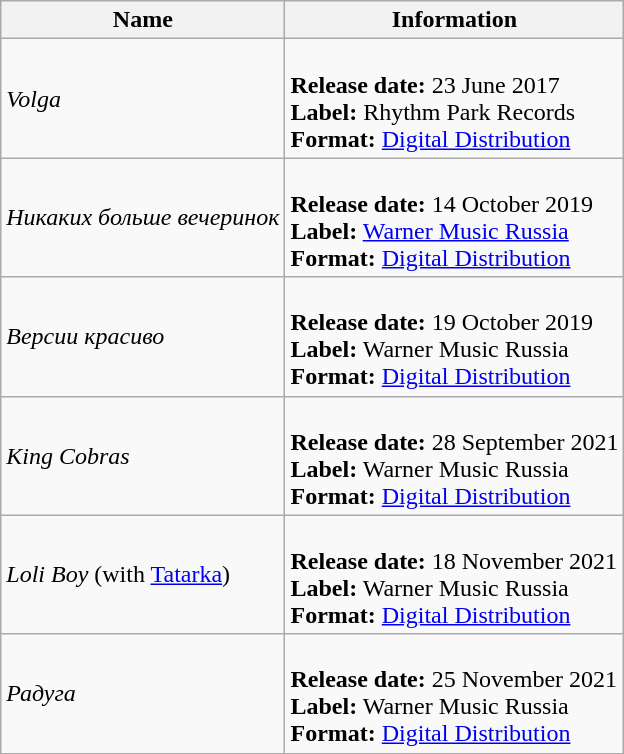<table class="wikitable">
<tr>
<th>Name</th>
<th>Information</th>
</tr>
<tr>
<td><em>Volga</em></td>
<td><br><strong>Release date:</strong> 23 June 2017<br>
<strong>Label:</strong> Rhythm Park Records<br>
<strong>Format:</strong> <a href='#'>Digital Distribution</a></td>
</tr>
<tr>
<td><em>Никаких больше вечеринок</em><br></td>
<td><br><strong>Release date:</strong> 14 October 2019<br>
<strong>Label:</strong> <a href='#'>Warner Music Russia</a><br>
<strong>Format:</strong> <a href='#'>Digital Distribution</a></td>
</tr>
<tr>
<td><em>Версии красиво</em></td>
<td><br><strong>Release date:</strong> 19 October 2019<br>
<strong>Label:</strong> Warner Music Russia<br>
<strong>Format:</strong> <a href='#'>Digital Distribution</a></td>
</tr>
<tr>
<td><em>King Cobras</em><br></td>
<td><br><strong>Release date:</strong> 28 September 2021<br>
<strong>Label:</strong> Warner Music Russia<br>
<strong>Format:</strong> <a href='#'>Digital Distribution</a></td>
</tr>
<tr>
<td><em>Loli Boy</em> (with <a href='#'>Tatarka</a>)</td>
<td><br><strong>Release date:</strong> 18 November 2021<br>
<strong>Label:</strong> Warner Music Russia<br>
<strong>Format:</strong> <a href='#'>Digital Distribution</a></td>
</tr>
<tr>
<td><em>Радуга</em><br></td>
<td><br><strong>Release date:</strong> 25 November 2021<br>
<strong>Label:</strong> Warner Music Russia<br>
<strong>Format:</strong> <a href='#'>Digital Distribution</a></td>
</tr>
</table>
